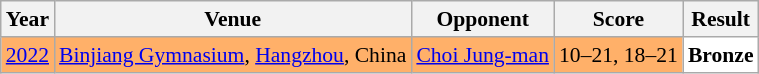<table class="sortable wikitable" style="font-size: 90%;">
<tr>
<th>Year</th>
<th>Venue</th>
<th>Opponent</th>
<th>Score</th>
<th>Result</th>
</tr>
<tr style="background:#FFB069">
<td align="center"><a href='#'>2022</a></td>
<td align="left"><a href='#'>Binjiang Gymnasium</a>, <a href='#'>Hangzhou</a>, China</td>
<td align="left"> <a href='#'>Choi Jung-man</a></td>
<td align="left">10–21, 18–21</td>
<td style="text-align:left; background:white"> <strong>Bronze</strong></td>
</tr>
</table>
